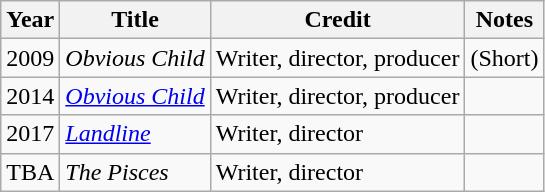<table class="wikitable sortable">
<tr>
<th>Year</th>
<th>Title</th>
<th>Credit</th>
<th class="unsortable">Notes</th>
</tr>
<tr>
<td>2009</td>
<td><em>Obvious Child</em></td>
<td>Writer, director, producer</td>
<td>(Short)</td>
</tr>
<tr>
<td>2014</td>
<td><em><a href='#'>Obvious Child</a></em></td>
<td>Writer, director, producer</td>
<td></td>
</tr>
<tr>
<td>2017</td>
<td><em><a href='#'>Landline</a></em></td>
<td>Writer, director</td>
<td></td>
</tr>
<tr>
<td>TBA</td>
<td><em>The Pisces</em></td>
<td>Writer, director</td>
<td></td>
</tr>
</table>
